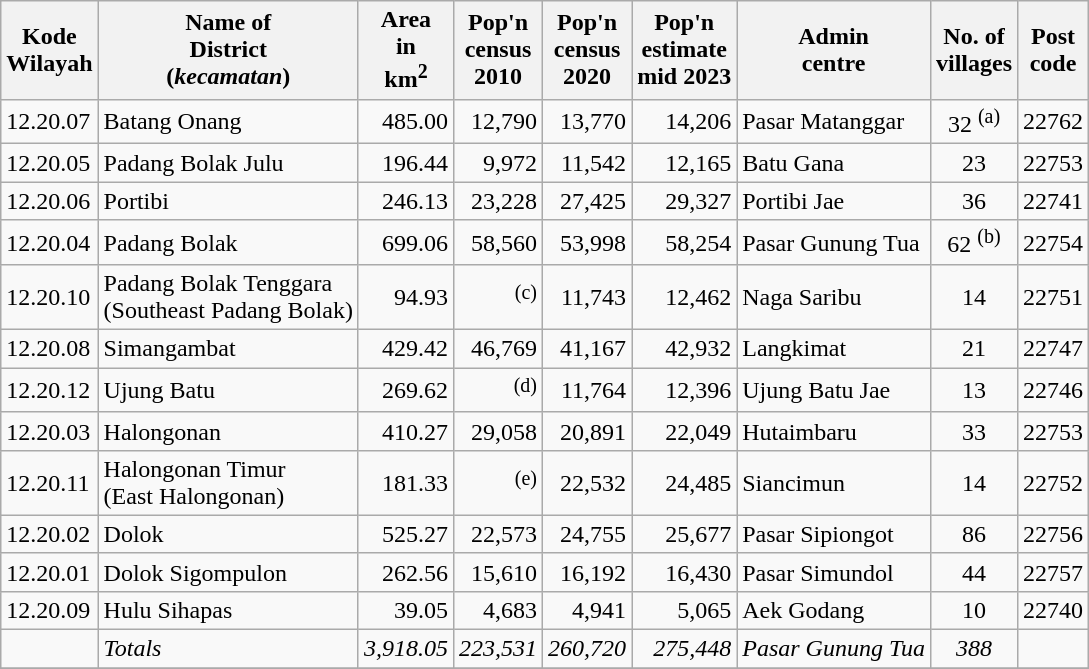<table class="sortable wikitable">
<tr>
<th>Kode <br>Wilayah</th>
<th>Name of<br>District<br>(<em>kecamatan</em>)</th>
<th>Area<br>in <br>km<sup>2</sup></th>
<th>Pop'n<br>census<br>2010</th>
<th>Pop'n<br>census<br>2020</th>
<th>Pop'n<br>estimate<br>mid 2023</th>
<th>Admin <br> centre</th>
<th>No. of <br>villages</th>
<th>Post <br>code</th>
</tr>
<tr>
<td>12.20.07</td>
<td>Batang Onang</td>
<td align="right">485.00</td>
<td align="right">12,790</td>
<td align="right">13,770</td>
<td align="right">14,206</td>
<td>Pasar Matanggar</td>
<td align="center">32 <sup>(a)</sup></td>
<td>22762</td>
</tr>
<tr>
<td>12.20.05</td>
<td>Padang Bolak Julu</td>
<td align="right">196.44</td>
<td align="right">9,972</td>
<td align="right">11,542</td>
<td align="right">12,165</td>
<td>Batu Gana</td>
<td align="center">23</td>
<td>22753</td>
</tr>
<tr>
<td>12.20.06</td>
<td>Portibi</td>
<td align="right">246.13</td>
<td align="right">23,228</td>
<td align="right">27,425</td>
<td align="right">29,327</td>
<td>Portibi Jae</td>
<td align="center">36</td>
<td>22741</td>
</tr>
<tr>
<td>12.20.04</td>
<td>Padang Bolak</td>
<td align="right">699.06</td>
<td align="right">58,560</td>
<td align="right">53,998</td>
<td align="right">58,254</td>
<td>Pasar Gunung Tua</td>
<td align="center">62 <sup>(b)</sup></td>
<td>22754</td>
</tr>
<tr>
<td>12.20.10</td>
<td>Padang Bolak Tenggara<br>(Southeast Padang Bolak)</td>
<td align="right">94.93</td>
<td align="right"><sup>(c)</sup></td>
<td align="right">11,743</td>
<td align="right">12,462</td>
<td>Naga Saribu</td>
<td align="center">14</td>
<td>22751</td>
</tr>
<tr>
<td>12.20.08</td>
<td>Simangambat</td>
<td align="right">429.42</td>
<td align="right">46,769</td>
<td align="right">41,167</td>
<td align="right">42,932</td>
<td>Langkimat</td>
<td align="center">21</td>
<td>22747</td>
</tr>
<tr>
<td>12.20.12</td>
<td>Ujung Batu</td>
<td align="right">269.62</td>
<td align="right"><sup>(d)</sup></td>
<td align="right">11,764</td>
<td align="right">12,396</td>
<td>Ujung Batu Jae</td>
<td align="center">13</td>
<td>22746</td>
</tr>
<tr>
<td>12.20.03</td>
<td>Halongonan</td>
<td align="right">410.27</td>
<td align="right">29,058</td>
<td align="right">20,891</td>
<td align="right">22,049</td>
<td>Hutaimbaru</td>
<td align="center">33</td>
<td>22753</td>
</tr>
<tr>
<td>12.20.11</td>
<td>Halongonan Timur<br>(East Halongonan)</td>
<td align="right">181.33</td>
<td align="right"><sup>(e)</sup></td>
<td align="right">22,532</td>
<td align="right">24,485</td>
<td>Siancimun</td>
<td align="center">14</td>
<td>22752</td>
</tr>
<tr>
<td>12.20.02</td>
<td>Dolok</td>
<td align="right">525.27</td>
<td align="right">22,573</td>
<td align="right">24,755</td>
<td align="right">25,677</td>
<td>Pasar Sipiongot</td>
<td align="center">86</td>
<td>22756</td>
</tr>
<tr>
<td>12.20.01</td>
<td>Dolok Sigompulon</td>
<td align="right">262.56</td>
<td align="right">15,610</td>
<td align="right">16,192</td>
<td align="right">16,430</td>
<td>Pasar Simundol</td>
<td align="center">44</td>
<td>22757</td>
</tr>
<tr>
<td>12.20.09</td>
<td>Hulu Sihapas</td>
<td align="right">39.05</td>
<td align="right">4,683</td>
<td align="right">4,941</td>
<td align="right">5,065</td>
<td>Aek Godang</td>
<td align="center">10</td>
<td>22740</td>
</tr>
<tr>
<td></td>
<td><em>Totals</em></td>
<td align="right"><em>3,918.05</em></td>
<td align="right"><em>223,531</em></td>
<td align="right"><em>260,720</em></td>
<td align="right"><em>275,448</em></td>
<td><em>Pasar Gunung Tua</em></td>
<td align="center"><em>388</em></td>
<td></td>
</tr>
<tr>
</tr>
</table>
